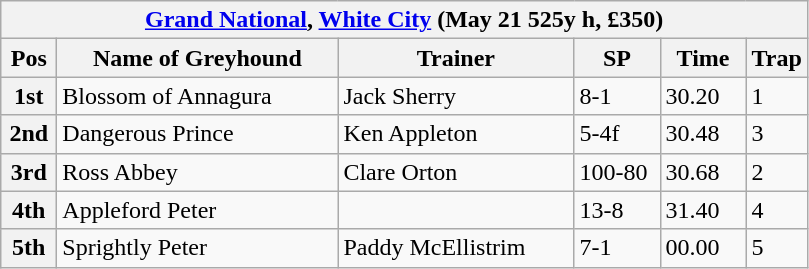<table class="wikitable">
<tr>
<th colspan="6"><a href='#'>Grand National</a>, <a href='#'>White City</a> (May 21 525y h, £350)</th>
</tr>
<tr>
<th width=30>Pos</th>
<th width=180>Name of Greyhound</th>
<th width=150>Trainer</th>
<th width=50>SP</th>
<th width=50>Time</th>
<th width=30>Trap</th>
</tr>
<tr>
<th>1st</th>
<td>Blossom of Annagura</td>
<td>Jack Sherry</td>
<td>8-1</td>
<td>30.20</td>
<td>1</td>
</tr>
<tr>
<th>2nd</th>
<td>Dangerous Prince</td>
<td>Ken Appleton</td>
<td>5-4f</td>
<td>30.48</td>
<td>3</td>
</tr>
<tr>
<th>3rd</th>
<td>Ross Abbey</td>
<td>Clare Orton</td>
<td>100-80</td>
<td>30.68</td>
<td>2</td>
</tr>
<tr>
<th>4th</th>
<td>Appleford Peter</td>
<td></td>
<td>13-8</td>
<td>31.40</td>
<td>4</td>
</tr>
<tr>
<th>5th</th>
<td>Sprightly Peter</td>
<td>Paddy McEllistrim</td>
<td>7-1</td>
<td>00.00</td>
<td>5</td>
</tr>
</table>
